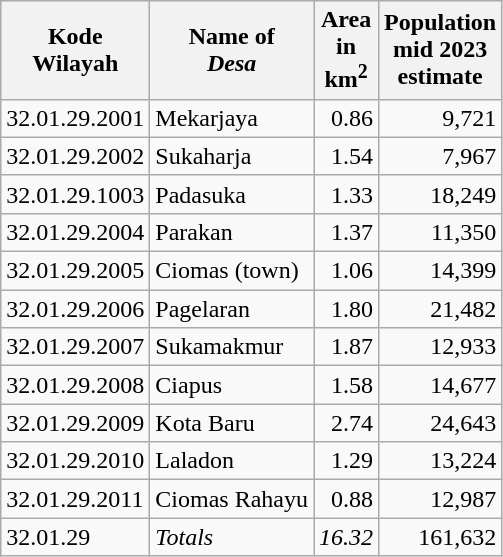<table class="wikitable">
<tr>
<th>Kode <br>Wilayah</th>
<th>Name of <br> <em>Desa</em></th>
<th>Area <br>in <br>km<sup>2</sup></th>
<th>Population<br>mid 2023<br>estimate</th>
</tr>
<tr>
<td>32.01.29.2001</td>
<td>Mekarjaya</td>
<td align="right">0.86</td>
<td align="right">9,721</td>
</tr>
<tr>
<td>32.01.29.2002</td>
<td>Sukaharja</td>
<td align="right">1.54</td>
<td align="right">7,967</td>
</tr>
<tr>
<td>32.01.29.1003</td>
<td>Padasuka</td>
<td align="right">1.33</td>
<td align="right">18,249</td>
</tr>
<tr>
<td>32.01.29.2004</td>
<td>Parakan</td>
<td align="right">1.37</td>
<td align="right">11,350</td>
</tr>
<tr>
<td>32.01.29.2005</td>
<td>Ciomas (town)</td>
<td align="right">1.06</td>
<td align="right">14,399</td>
</tr>
<tr>
<td>32.01.29.2006</td>
<td>Pagelaran</td>
<td align="right">1.80</td>
<td align="right">21,482</td>
</tr>
<tr>
<td>32.01.29.2007</td>
<td>Sukamakmur</td>
<td align="right">1.87</td>
<td align="right">12,933</td>
</tr>
<tr>
<td>32.01.29.2008</td>
<td>Ciapus</td>
<td align="right">1.58</td>
<td align="right">14,677</td>
</tr>
<tr>
<td>32.01.29.2009</td>
<td>Kota Baru</td>
<td align="right">2.74</td>
<td align="right">24,643</td>
</tr>
<tr>
<td>32.01.29.2010</td>
<td>Laladon</td>
<td align="right">1.29</td>
<td align="right">13,224</td>
</tr>
<tr>
<td>32.01.29.2011</td>
<td>Ciomas Rahayu</td>
<td align="right">0.88</td>
<td align="right">12,987</td>
</tr>
<tr>
<td>32.01.29</td>
<td><em>Totals</em></td>
<td align="right"><em>16.32</em></td>
<td align="right">161,632</td>
</tr>
</table>
